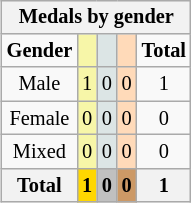<table class="wikitable" style="font-size:85%; float:right">
<tr style="background:#efefef;">
<th colspan=5><strong>Medals by gender</strong></th>
</tr>
<tr align=center>
<td><strong>Gender</strong></td>
<td style="background:#f7f6a8;"></td>
<td style="background:#dce5e5;"></td>
<td style="background:#ffdab9;"></td>
<td><strong>Total</strong></td>
</tr>
<tr align=center>
<td>Male</td>
<td style="background:#F7F6A8;">1</td>
<td style="background:#DCE5E5;">0</td>
<td style="background:#FFDAB9;">0</td>
<td>1</td>
</tr>
<tr align=center>
<td>Female</td>
<td style="background:#F7F6A8;">0</td>
<td style="background:#DCE5E5;">0</td>
<td style="background:#FFDAB9;">0</td>
<td>0</td>
</tr>
<tr align=center>
<td>Mixed</td>
<td style="background:#F7F6A8;">0</td>
<td style="background:#DCE5E5;">0</td>
<td style="background:#FFDAB9;">0</td>
<td>0</td>
</tr>
<tr align=center>
<th><strong>Total</strong></th>
<th style="background:gold;"><strong>1</strong></th>
<th style="background:silver;"><strong>0</strong></th>
<th style="background:#c96;"><strong>0</strong></th>
<th><strong>1</strong></th>
</tr>
</table>
